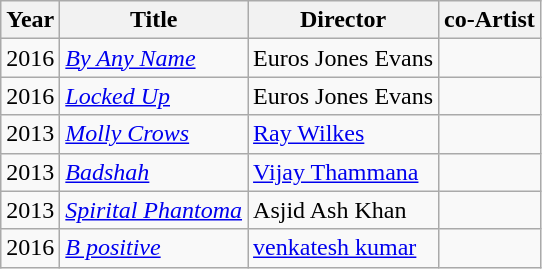<table class="wikitable sortable">
<tr>
<th>Year</th>
<th>Title</th>
<th>Director</th>
<th>co-Artist</th>
</tr>
<tr>
<td>2016</td>
<td><em><a href='#'>By Any Name</a></em></td>
<td>Euros Jones Evans</td>
<td></td>
</tr>
<tr>
<td>2016</td>
<td><em><a href='#'>Locked Up</a></em></td>
<td>Euros Jones Evans</td>
<td></td>
</tr>
<tr>
<td>2013</td>
<td><em><a href='#'>Molly Crows</a></em></td>
<td><a href='#'>Ray Wilkes</a></td>
<td></td>
</tr>
<tr>
<td>2013</td>
<td><em><a href='#'>Badshah</a></em></td>
<td><a href='#'>Vijay Thammana</a></td>
<td></td>
</tr>
<tr>
<td>2013</td>
<td><em><a href='#'>Spirital Phantoma</a></em></td>
<td>Asjid Ash Khan</td>
<td></td>
</tr>
<tr>
<td>2016</td>
<td><em><a href='#'>B positive</a></em></td>
<td><a href='#'>venkatesh kumar</a></td>
<td></td>
</tr>
</table>
